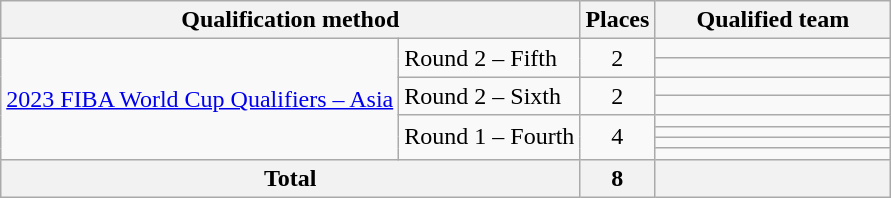<table class="wikitable">
<tr>
<th colspan=2>Qualification method</th>
<th>Places</th>
<th width=150>Qualified team</th>
</tr>
<tr>
<td rowspan=8><a href='#'>2023 FIBA World Cup Qualifiers – Asia</a></td>
<td rowspan=2>Round 2 – Fifth</td>
<td rowspan=2 align=center>2</td>
<td></td>
</tr>
<tr>
<td></td>
</tr>
<tr>
<td rowspan=2>Round 2 – Sixth</td>
<td rowspan=2 align=center>2</td>
<td></td>
</tr>
<tr>
<td></td>
</tr>
<tr>
<td rowspan=4>Round 1 – Fourth</td>
<td rowspan=4 align=center>4</td>
<td><s></s></td>
</tr>
<tr>
<td><s></s></td>
</tr>
<tr>
<td></td>
</tr>
<tr>
<td></td>
</tr>
<tr>
<th colspan=2>Total</th>
<th>8</th>
<th></th>
</tr>
</table>
